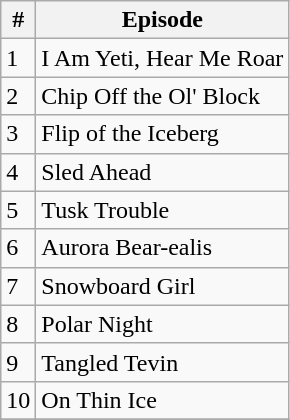<table class="wikitable sortable">
<tr>
<th>#</th>
<th>Episode</th>
</tr>
<tr>
<td>1</td>
<td>I Am Yeti, Hear Me Roar</td>
</tr>
<tr>
<td>2</td>
<td>Chip Off the Ol' Block</td>
</tr>
<tr>
<td>3</td>
<td>Flip of the Iceberg</td>
</tr>
<tr>
<td>4</td>
<td>Sled Ahead</td>
</tr>
<tr>
<td>5</td>
<td>Tusk Trouble</td>
</tr>
<tr>
<td>6</td>
<td>Aurora Bear-ealis</td>
</tr>
<tr>
<td>7</td>
<td>Snowboard Girl</td>
</tr>
<tr>
<td>8</td>
<td>Polar Night</td>
</tr>
<tr>
<td>9</td>
<td>Tangled Tevin</td>
</tr>
<tr>
<td>10</td>
<td>On Thin Ice</td>
</tr>
<tr>
</tr>
</table>
